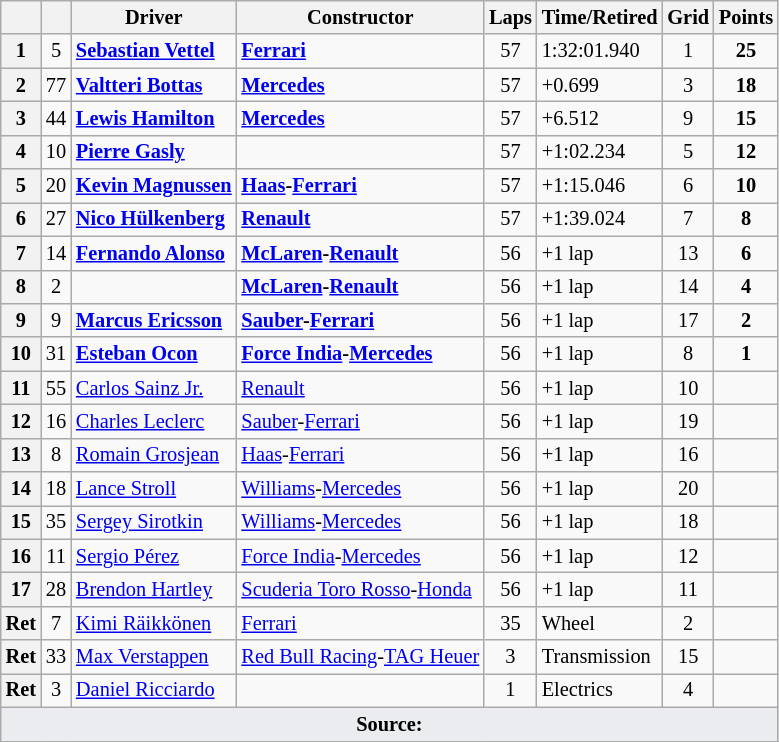<table class="wikitable sortable" style="font-size: 85%;">
<tr>
<th></th>
<th></th>
<th>Driver</th>
<th>Constructor</th>
<th class="unsortable">Laps</th>
<th class="unsortable">Time/Retired</th>
<th>Grid</th>
<th>Points</th>
</tr>
<tr>
<th>1</th>
<td align="center">5</td>
<td data-sort-value="VET"> <strong><a href='#'>Sebastian Vettel</a></strong></td>
<td><strong><a href='#'>Ferrari</a></strong></td>
<td align="center">57</td>
<td>1:32:01.940</td>
<td align="center">1</td>
<td align="center"><strong>25</strong></td>
</tr>
<tr>
<th>2</th>
<td align="center">77</td>
<td data-sort-value="BOT"> <strong><a href='#'>Valtteri Bottas</a></strong></td>
<td><strong><a href='#'>Mercedes</a></strong></td>
<td align="center">57</td>
<td>+0.699</td>
<td align="center">3</td>
<td align="center"><strong>18</strong></td>
</tr>
<tr>
<th>3</th>
<td align="center">44</td>
<td data-sort-value="HAM"> <strong><a href='#'>Lewis Hamilton</a></strong></td>
<td><strong><a href='#'>Mercedes</a></strong></td>
<td align="center">57</td>
<td>+6.512</td>
<td align="center">9</td>
<td align="center"><strong>15</strong></td>
</tr>
<tr>
<th>4</th>
<td align="center">10</td>
<td data-sort-value="GAS"> <strong><a href='#'>Pierre Gasly</a></strong></td>
<td></td>
<td align="center">57</td>
<td>+1:02.234</td>
<td align="center">5</td>
<td align="center"><strong>12</strong></td>
</tr>
<tr>
<th>5</th>
<td align="center">20</td>
<td data-sort-value="MAG"> <strong><a href='#'>Kevin Magnussen</a></strong></td>
<td><strong><a href='#'>Haas</a>-<a href='#'>Ferrari</a></strong></td>
<td align="center">57</td>
<td>+1:15.046</td>
<td align="center">6</td>
<td align="center"><strong>10</strong></td>
</tr>
<tr>
<th>6</th>
<td align="center">27</td>
<td data-sort-value="HUL"> <strong><a href='#'>Nico Hülkenberg</a></strong></td>
<td><strong><a href='#'>Renault</a></strong></td>
<td align="center">57</td>
<td>+1:39.024</td>
<td align="center">7</td>
<td align="center"><strong>8</strong></td>
</tr>
<tr>
<th>7</th>
<td align="center">14</td>
<td data-sort-value="ALO"> <strong><a href='#'>Fernando Alonso</a></strong></td>
<td><strong><a href='#'>McLaren</a>-<a href='#'>Renault</a></strong></td>
<td align="center">56</td>
<td>+1 lap</td>
<td align="center">13</td>
<td align="center"><strong>6</strong></td>
</tr>
<tr>
<th>8</th>
<td align="center">2</td>
<td data-sort-value="VAN"></td>
<td><strong><a href='#'>McLaren</a>-<a href='#'>Renault</a></strong></td>
<td align="center">56</td>
<td>+1 lap</td>
<td align="center">14</td>
<td align="center"><strong>4</strong></td>
</tr>
<tr>
<th>9</th>
<td align="center">9</td>
<td data-sort-value="ERI"> <strong><a href='#'>Marcus Ericsson</a></strong></td>
<td><strong><a href='#'>Sauber</a>-<a href='#'>Ferrari</a></strong></td>
<td align="center">56</td>
<td>+1 lap</td>
<td align="center">17</td>
<td align="center"><strong>2</strong></td>
</tr>
<tr>
<th>10</th>
<td align="center">31</td>
<td data-sort-value="OCO"> <strong><a href='#'>Esteban Ocon</a></strong></td>
<td><strong><a href='#'>Force India</a>-<a href='#'>Mercedes</a></strong></td>
<td align="center">56</td>
<td>+1 lap</td>
<td align="center">8</td>
<td align="center"><strong>1</strong></td>
</tr>
<tr>
<th>11</th>
<td align="center">55</td>
<td data-sort-value="SAI"> <a href='#'>Carlos Sainz Jr.</a></td>
<td><a href='#'>Renault</a></td>
<td align="center">56</td>
<td>+1 lap</td>
<td align="center">10</td>
<td align="center"></td>
</tr>
<tr>
<th>12</th>
<td align="center">16</td>
<td data-sort-value="LEC"> <a href='#'>Charles Leclerc</a></td>
<td><a href='#'>Sauber</a>-<a href='#'>Ferrari</a></td>
<td align="center">56</td>
<td>+1 lap</td>
<td align="center">19</td>
<td align="center"></td>
</tr>
<tr>
<th>13</th>
<td align="center">8</td>
<td data-sort-value="GRO"> <a href='#'>Romain Grosjean</a></td>
<td><a href='#'>Haas</a>-<a href='#'>Ferrari</a></td>
<td align="center">56</td>
<td>+1 lap</td>
<td align="center">16</td>
<td align="center"></td>
</tr>
<tr>
<th>14</th>
<td align="center">18</td>
<td data-sort-value="STR"> <a href='#'>Lance Stroll</a></td>
<td><a href='#'>Williams</a>-<a href='#'>Mercedes</a></td>
<td align="center">56</td>
<td>+1 lap</td>
<td align="center">20</td>
<td align="center"></td>
</tr>
<tr>
<th>15</th>
<td align="center">35</td>
<td data-sort-value="SIR"> <a href='#'>Sergey Sirotkin</a></td>
<td><a href='#'>Williams</a>-<a href='#'>Mercedes</a></td>
<td align="center">56</td>
<td>+1 lap</td>
<td align="center">18</td>
<td align="center"></td>
</tr>
<tr>
<th>16</th>
<td align="center">11</td>
<td data-sort-value="PER"> <a href='#'>Sergio Pérez</a></td>
<td><a href='#'>Force India</a>-<a href='#'>Mercedes</a></td>
<td align="center">56</td>
<td>+1 lap</td>
<td align="center">12</td>
<td align="center"></td>
</tr>
<tr>
<th>17</th>
<td align="center">28</td>
<td data-sort-value="HAR"> <a href='#'>Brendon Hartley</a></td>
<td><a href='#'>Scuderia Toro Rosso</a>-<a href='#'>Honda</a></td>
<td align="center">56</td>
<td>+1 lap</td>
<td align="center">11</td>
<td align="center"></td>
</tr>
<tr>
<th data-sort-value="18">Ret</th>
<td align="center">7</td>
<td data-sort-value="RAI"> <a href='#'>Kimi Räikkönen</a></td>
<td><a href='#'>Ferrari</a></td>
<td align="center">35</td>
<td>Wheel</td>
<td align="center">2</td>
<td align="center"></td>
</tr>
<tr>
<th data-sort-value="19">Ret</th>
<td align="center">33</td>
<td data-sort-value="VER"> <a href='#'>Max Verstappen</a></td>
<td><a href='#'>Red Bull Racing</a>-<a href='#'>TAG Heuer</a></td>
<td align="center">3</td>
<td>Transmission</td>
<td align="center">15</td>
<td align="center"></td>
</tr>
<tr>
<th data-sort-value="20">Ret</th>
<td align="center">3</td>
<td data-sort-value="RIC"> <a href='#'>Daniel Ricciardo</a></td>
<td></td>
<td align="center">1</td>
<td>Electrics</td>
<td align="center">4</td>
<td align="center"></td>
</tr>
<tr class="sortbottom">
<td style="background:#eaecf0; text-align:center;" colspan="8"><strong>Source:</strong></td>
</tr>
<tr>
</tr>
</table>
